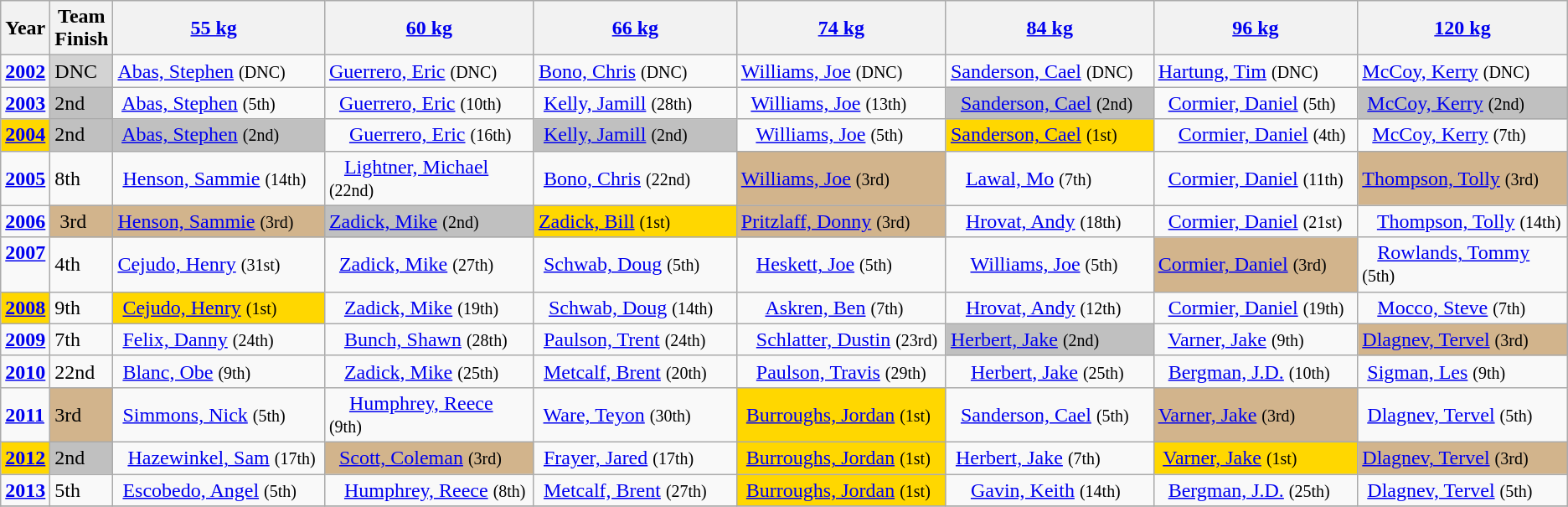<table class="wikitable sortable" style="font-size: 100%">
<tr>
<th>Year</th>
<th>Team Finish</th>
<th width=200><a href='#'>55 kg</a>  </th>
<th width=200><a href='#'>60 kg</a></th>
<th width=200><a href='#'>66 kg</a></th>
<th width=200><a href='#'>74 kg</a></th>
<th width=200><a href='#'>84 kg</a></th>
<th width=200><a href='#'>96 kg</a></th>
<th width=200><a href='#'>120 kg</a></th>
</tr>
<tr>
<td><strong><a href='#'>2002</a></strong></td>
<td bgcolor="lightgray">DNC</td>
<td><a href='#'>Abas, Stephen</a> <small>(DNC)</small></td>
<td  bgcolor="GRAY"><a href='#'>Guerrero, Eric</a> <small>(DNC)</small></td>
<td  bgcolor="GRAY"><a href='#'>Bono, Chris</a> <small>(DNC)</small></td>
<td  bgcolor="GRAY"><a href='#'>Williams, Joe</a> <small>(DNC)</small></td>
<td><a href='#'>Sanderson, Cael</a> <small>(DNC)</small></td>
<td  bgcolor="GRAY"><a href='#'>Hartung, Tim</a> <small>(DNC)</small></td>
<td  bgcolor="GRAY"><a href='#'>McCoy, Kerry</a> <small>(DNC)</small></td>
</tr>
<tr>
<td><strong><a href='#'>2003</a></strong></td>
<td bgcolor="SILVER">2nd</td>
<td> <a href='#'>Abas, Stephen</a> <small>(5th)</small></td>
<td>  <a href='#'>Guerrero, Eric</a> <small>(10th)</small></td>
<td> <a href='#'>Kelly, Jamill</a> <small>(28th)</small></td>
<td>  <a href='#'>Williams, Joe</a> <small>(13th)</small></td>
<td   bgcolor="SILVER">  <a href='#'>Sanderson, Cael</a> <small>(2nd)</small></td>
<td>  <a href='#'>Cormier, Daniel</a> <small>(5th)</small></td>
<td bgcolor="SILVER"> <a href='#'>McCoy, Kerry</a> <small>(2nd)</small></td>
</tr>
<tr>
<td bgcolor="GOLD"><strong><a href='#'>2004</a></strong></td>
<td bgcolor="SILVER">2nd</td>
<td bgcolor="SILVER"> <a href='#'>Abas, Stephen</a> <small>(2nd)</small></td>
<td>    <a href='#'>Guerrero, Eric</a> <small>(16th)</small></td>
<td bgcolor="SILVER"> <a href='#'>Kelly, Jamill</a> <small>(2nd)</small></td>
<td>   <a href='#'>Williams, Joe</a> <small>(5th)</small></td>
<td bgcolor="GOLD"><a href='#'>Sanderson, Cael</a> <small>(1st)</small></td>
<td>    <a href='#'>Cormier, Daniel</a> <small>(4th)</small></td>
<td>  <a href='#'>McCoy, Kerry</a> <small>(7th)</small></td>
</tr>
<tr>
<td><strong><a href='#'>2005</a></strong></td>
<td>8th</td>
<td> <a href='#'>Henson, Sammie</a> <small>(14th)</small></td>
<td>   <a href='#'>Lightner, Michael</a> <small>(22nd)</small></td>
<td> <a href='#'>Bono, Chris</a> <small>(22nd)</small></td>
<td   bgcolor="TAN"><a href='#'>Williams, Joe</a> <small>(3rd)</small></td>
<td>   <a href='#'>Lawal, Mo</a> <small>(7th)</small></td>
<td>  <a href='#'>Cormier, Daniel</a> <small>(11th)</small></td>
<td   bgcolor="TAN"><a href='#'>Thompson, Tolly</a> <small>(3rd)</small></td>
</tr>
<tr>
<td><strong><a href='#'>2006</a></strong></td>
<td bgcolor="TAN"> 3rd</td>
<td bgcolor="TAN"><a href='#'>Henson, Sammie</a> <small>(3rd)</small></td>
<td   bgcolor="SILVER"><a href='#'>Zadick, Mike</a> <small>(2nd)</small></td>
<td bgcolor="GOLD"><a href='#'>Zadick, Bill</a> <small>(1st)</small></td>
<td bgcolor="TAN"><a href='#'>Pritzlaff, Donny</a> <small>(3rd)</small></td>
<td>   <a href='#'>Hrovat, Andy</a> <small>(18th)</small></td>
<td>  <a href='#'>Cormier, Daniel</a> <small>(21st)</small></td>
<td>   <a href='#'>Thompson, Tolly</a> <small>(14th)</small></td>
</tr>
<tr>
<td><strong><a href='#'>2007</a></strong>  </td>
<td>4th</td>
<td><a href='#'>Cejudo, Henry</a> <small>(31st)</small></td>
<td>  <a href='#'>Zadick, Mike</a> <small>(27th)</small></td>
<td> <a href='#'>Schwab, Doug</a> <small>(5th)</small></td>
<td>   <a href='#'>Heskett, Joe</a> <small>(5th)</small></td>
<td>    <a href='#'>Williams, Joe</a> <small>(5th)</small></td>
<td   bgcolor="TAN"><a href='#'>Cormier, Daniel</a> <small>(3rd)</small></td>
<td>   <a href='#'>Rowlands, Tommy</a> <small>(5th)</small></td>
</tr>
<tr>
<td bgcolor="GOLD"><strong><a href='#'>2008</a></strong></td>
<td>9th</td>
<td bgcolor="GOLD"> <a href='#'>Cejudo, Henry</a> <small>(1st)</small></td>
<td>   <a href='#'>Zadick, Mike</a> <small>(19th)</small></td>
<td>  <a href='#'>Schwab, Doug</a> <small>(14th)</small></td>
<td>     <a href='#'>Askren, Ben</a> <small>(7th)</small></td>
<td>   <a href='#'>Hrovat, Andy</a> <small>(12th)</small></td>
<td>  <a href='#'>Cormier, Daniel</a> <small>(19th)</small></td>
<td>   <a href='#'>Mocco, Steve</a> <small>(7th)</small></td>
</tr>
<tr>
<td><strong><a href='#'>2009</a></strong></td>
<td>7th</td>
<td> <a href='#'>Felix, Danny</a> <small>(24th)</small></td>
<td>   <a href='#'>Bunch, Shawn</a> <small>(28th)</small></td>
<td> <a href='#'>Paulson, Trent</a> <small>(24th)</small></td>
<td>   <a href='#'>Schlatter, Dustin</a> <small>(23rd)</small></td>
<td bgcolor="SILVER"><a href='#'>Herbert, Jake</a> <small>(2nd)</small></td>
<td>  <a href='#'>Varner, Jake</a> <small>(9th)</small></td>
<td   bgcolor="TAN"><a href='#'>Dlagnev, Tervel</a> <small>(3rd)</small></td>
</tr>
<tr>
<td><strong><a href='#'>2010</a></strong></td>
<td>22nd</td>
<td> <a href='#'>Blanc, Obe</a> <small>(9th)</small></td>
<td>   <a href='#'>Zadick, Mike</a> <small>(25th)</small></td>
<td> <a href='#'>Metcalf, Brent</a> <small>(20th)</small></td>
<td>   <a href='#'>Paulson, Travis</a> <small>(29th)</small></td>
<td>    <a href='#'>Herbert, Jake</a> <small>(25th)</small></td>
<td>  <a href='#'>Bergman, J.D.</a> <small>(10th)</small></td>
<td> <a href='#'>Sigman, Les</a> <small>(9th)</small></td>
</tr>
<tr>
<td><strong><a href='#'>2011</a></strong></td>
<td bgcolor = "TAN">3rd</td>
<td> <a href='#'>Simmons, Nick</a> <small>(5th)</small></td>
<td>    <a href='#'>Humphrey, Reece</a> <small>(9th)</small></td>
<td> <a href='#'>Ware, Teyon</a> <small>(30th)</small></td>
<td bgcolor="GOLD"> <a href='#'>Burroughs, Jordan</a> <small>(1st)</small></td>
<td>  <a href='#'>Sanderson, Cael</a> <small>(5th)</small></td>
<td bgcolor="TAN"><a href='#'>Varner, Jake</a> <small>(3rd)</small></td>
<td> <a href='#'>Dlagnev, Tervel</a> <small>(5th)</small></td>
</tr>
<tr>
<td bgcolor="GOLD"><strong><a href='#'>2012</a></strong></td>
<td bgcolor = "SILVER">2nd</td>
<td>  <a href='#'>Hazewinkel, Sam</a> <small>(17th)</small></td>
<td bgcolor="TAN">  <a href='#'>Scott, Coleman</a> <small>(3rd)</small></td>
<td> <a href='#'>Frayer, Jared</a> <small>(17th)</small></td>
<td bgcolor="GOLD"> <a href='#'>Burroughs, Jordan</a> <small>(1st)</small></td>
<td> <a href='#'>Herbert, Jake</a> <small>(7th)</small></td>
<td bgcolor="GOLD"> <a href='#'>Varner, Jake</a> <small>(1st)</small></td>
<td bgcolor="TAN"><a href='#'>Dlagnev, Tervel</a> <small>(3rd)</small></td>
</tr>
<tr>
<td><strong><a href='#'>2013</a></strong></td>
<td>5th</td>
<td> <a href='#'>Escobedo, Angel</a> <small>(5th)</small></td>
<td>   <a href='#'>Humphrey, Reece</a> <small>(8th)</small></td>
<td> <a href='#'>Metcalf, Brent</a> <small>(27th)</small></td>
<td bgcolor="GOLD"> <a href='#'>Burroughs, Jordan</a> <small>(1st)</small></td>
<td>    <a href='#'>Gavin, Keith</a> <small>(14th)</small></td>
<td>  <a href='#'>Bergman, J.D.</a> <small>(25th)</small></td>
<td> <a href='#'>Dlagnev, Tervel</a> <small>(5th)</small></td>
</tr>
<tr>
</tr>
</table>
